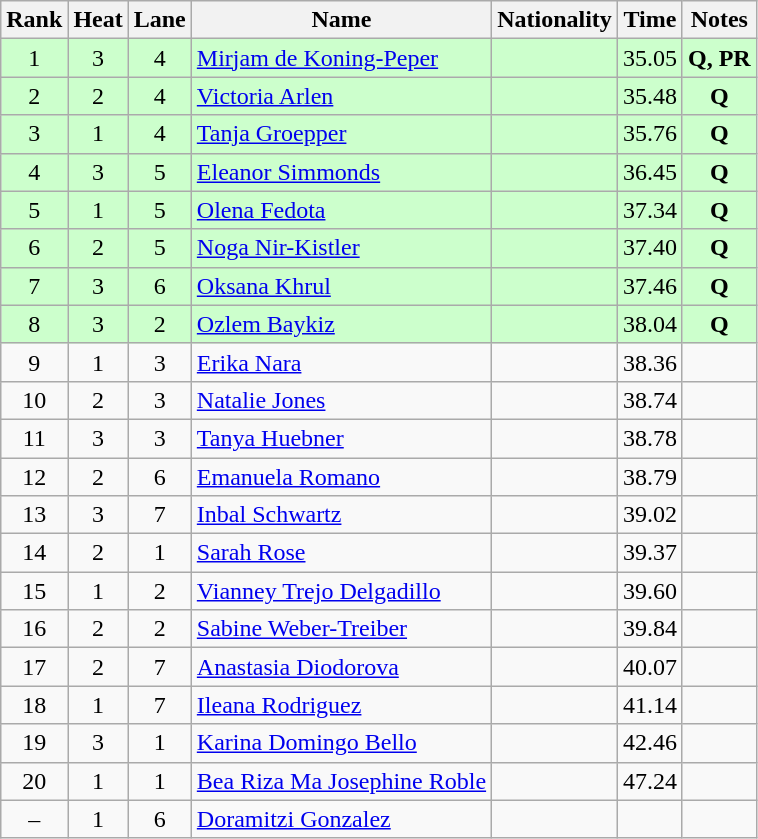<table class="wikitable sortable" style="text-align:center">
<tr>
<th>Rank</th>
<th>Heat</th>
<th>Lane</th>
<th>Name</th>
<th>Nationality</th>
<th>Time</th>
<th>Notes</th>
</tr>
<tr bgcolor=ccffcc>
<td>1</td>
<td>3</td>
<td>4</td>
<td align=left><a href='#'>Mirjam de Koning-Peper</a></td>
<td align=left></td>
<td>35.05</td>
<td><strong>Q, PR</strong></td>
</tr>
<tr bgcolor=ccffcc>
<td>2</td>
<td>2</td>
<td>4</td>
<td align=left><a href='#'>Victoria Arlen</a></td>
<td align=left></td>
<td>35.48</td>
<td><strong>Q</strong></td>
</tr>
<tr bgcolor=ccffcc>
<td>3</td>
<td>1</td>
<td>4</td>
<td align=left><a href='#'>Tanja Groepper</a></td>
<td align=left></td>
<td>35.76</td>
<td><strong>Q</strong></td>
</tr>
<tr bgcolor=ccffcc>
<td>4</td>
<td>3</td>
<td>5</td>
<td align=left><a href='#'>Eleanor Simmonds</a></td>
<td align=left></td>
<td>36.45</td>
<td><strong>Q</strong></td>
</tr>
<tr bgcolor=ccffcc>
<td>5</td>
<td>1</td>
<td>5</td>
<td align=left><a href='#'>Olena Fedota</a></td>
<td align=left></td>
<td>37.34</td>
<td><strong>Q</strong></td>
</tr>
<tr bgcolor=ccffcc>
<td>6</td>
<td>2</td>
<td>5</td>
<td align=left><a href='#'>Noga Nir-Kistler</a></td>
<td align=left></td>
<td>37.40</td>
<td><strong>Q</strong></td>
</tr>
<tr bgcolor=ccffcc>
<td>7</td>
<td>3</td>
<td>6</td>
<td align=left><a href='#'>Oksana Khrul</a></td>
<td align=left></td>
<td>37.46</td>
<td><strong>Q</strong></td>
</tr>
<tr bgcolor=ccffcc>
<td>8</td>
<td>3</td>
<td>2</td>
<td align=left><a href='#'>Ozlem Baykiz</a></td>
<td align=left></td>
<td>38.04</td>
<td><strong>Q</strong></td>
</tr>
<tr>
<td>9</td>
<td>1</td>
<td>3</td>
<td align=left><a href='#'>Erika Nara</a></td>
<td align=left></td>
<td>38.36</td>
<td></td>
</tr>
<tr>
<td>10</td>
<td>2</td>
<td>3</td>
<td align=left><a href='#'>Natalie Jones</a></td>
<td align=left></td>
<td>38.74</td>
<td></td>
</tr>
<tr>
<td>11</td>
<td>3</td>
<td>3</td>
<td align=left><a href='#'>Tanya Huebner</a></td>
<td align=left></td>
<td>38.78</td>
<td></td>
</tr>
<tr>
<td>12</td>
<td>2</td>
<td>6</td>
<td align=left><a href='#'>Emanuela Romano</a></td>
<td align=left></td>
<td>38.79</td>
<td></td>
</tr>
<tr>
<td>13</td>
<td>3</td>
<td>7</td>
<td align=left><a href='#'>Inbal Schwartz</a></td>
<td align=left></td>
<td>39.02</td>
<td></td>
</tr>
<tr>
<td>14</td>
<td>2</td>
<td>1</td>
<td align=left><a href='#'>Sarah Rose</a></td>
<td align=left></td>
<td>39.37</td>
<td></td>
</tr>
<tr>
<td>15</td>
<td>1</td>
<td>2</td>
<td align=left><a href='#'>Vianney Trejo Delgadillo</a></td>
<td align=left></td>
<td>39.60</td>
<td></td>
</tr>
<tr>
<td>16</td>
<td>2</td>
<td>2</td>
<td align=left><a href='#'>Sabine Weber-Treiber</a></td>
<td align=left></td>
<td>39.84</td>
<td></td>
</tr>
<tr>
<td>17</td>
<td>2</td>
<td>7</td>
<td align=left><a href='#'>Anastasia Diodorova</a></td>
<td align=left></td>
<td>40.07</td>
<td></td>
</tr>
<tr>
<td>18</td>
<td>1</td>
<td>7</td>
<td align=left><a href='#'>Ileana Rodriguez</a></td>
<td align=left></td>
<td>41.14</td>
<td></td>
</tr>
<tr>
<td>19</td>
<td>3</td>
<td>1</td>
<td align=left><a href='#'>Karina Domingo Bello</a></td>
<td align=left></td>
<td>42.46</td>
<td></td>
</tr>
<tr>
<td>20</td>
<td>1</td>
<td>1</td>
<td align=left><a href='#'>Bea Riza Ma Josephine Roble</a></td>
<td align=left></td>
<td>47.24</td>
<td></td>
</tr>
<tr>
<td>–</td>
<td>1</td>
<td>6</td>
<td align=left><a href='#'>Doramitzi Gonzalez</a></td>
<td align=left></td>
<td></td>
<td></td>
</tr>
</table>
